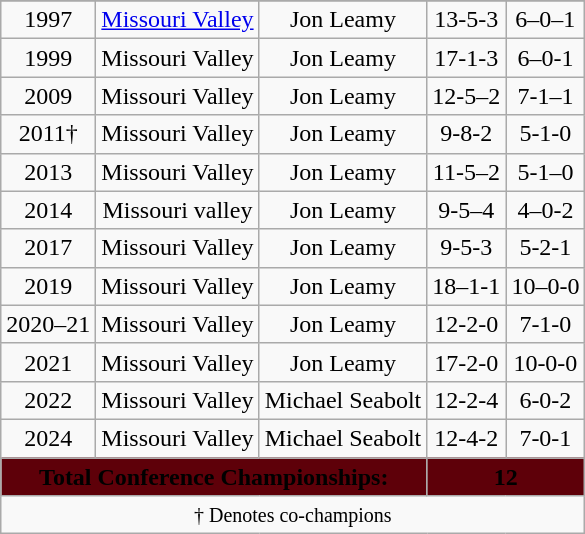<table class="wikitable" style="text-align: center;">
<tr>
</tr>
<tr>
<td>1997</td>
<td><a href='#'>Missouri Valley</a></td>
<td>Jon Leamy</td>
<td>13-5-3</td>
<td>6–0–1</td>
</tr>
<tr>
<td>1999</td>
<td>Missouri Valley</td>
<td>Jon Leamy</td>
<td>17-1-3</td>
<td>6–0-1</td>
</tr>
<tr>
<td>2009</td>
<td>Missouri Valley</td>
<td>Jon Leamy</td>
<td>12-5–2</td>
<td>7-1–1</td>
</tr>
<tr>
<td>2011†</td>
<td>Missouri Valley</td>
<td>Jon Leamy</td>
<td>9-8-2</td>
<td>5-1-0</td>
</tr>
<tr>
<td>2013</td>
<td>Missouri Valley</td>
<td>Jon Leamy</td>
<td>11-5–2</td>
<td>5-1–0</td>
</tr>
<tr>
<td>2014</td>
<td>Missouri valley</td>
<td>Jon Leamy</td>
<td>9-5–4</td>
<td>4–0-2</td>
</tr>
<tr>
<td>2017</td>
<td>Missouri Valley</td>
<td>Jon Leamy</td>
<td>9-5-3</td>
<td>5-2-1</td>
</tr>
<tr>
<td>2019</td>
<td>Missouri Valley</td>
<td>Jon Leamy</td>
<td>18–1-1</td>
<td>10–0-0</td>
</tr>
<tr>
<td>2020–21</td>
<td>Missouri Valley</td>
<td>Jon Leamy</td>
<td>12-2-0</td>
<td>7-1-0</td>
</tr>
<tr>
<td>2021</td>
<td>Missouri Valley</td>
<td>Jon Leamy</td>
<td>17-2-0</td>
<td>10-0-0</td>
</tr>
<tr>
<td>2022</td>
<td>Missouri Valley</td>
<td>Michael Seabolt</td>
<td>12-2-4</td>
<td>6-0-2</td>
</tr>
<tr>
<td>2024</td>
<td>Missouri Valley</td>
<td>Michael Seabolt</td>
<td>12-4-2</td>
<td>7-0-1</td>
</tr>
<tr style="background:#5e0009;">
<td colspan="3"><span><strong>Total Conference Championships:</strong></span></td>
<td colspan="2"><span><strong>12</strong></span></td>
</tr>
<tr>
<td colspan=7><small>† Denotes co-champions</small></td>
</tr>
</table>
